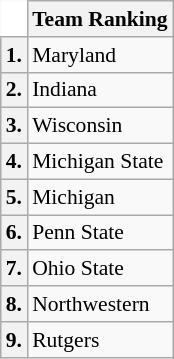<table class="wikitable" style="white-space:nowrap; font-size:90%;">
<tr>
<td ! colspan=1 style="background:white; border-top-style:hidden; border-left-style:hidden;"></td>
<th>Team Ranking</th>
</tr>
<tr>
<th>1.</th>
<td>Maryland</td>
</tr>
<tr>
<th>2.</th>
<td>Indiana</td>
</tr>
<tr>
<th>3.</th>
<td>Wisconsin</td>
</tr>
<tr>
<th>4.</th>
<td>Michigan State</td>
</tr>
<tr>
<th>5.</th>
<td>Michigan</td>
</tr>
<tr>
<th>6.</th>
<td>Penn State</td>
</tr>
<tr>
<th>7.</th>
<td>Ohio State</td>
</tr>
<tr>
<th>8.</th>
<td>Northwestern</td>
</tr>
<tr>
<th>9.</th>
<td>Rutgers</td>
</tr>
</table>
